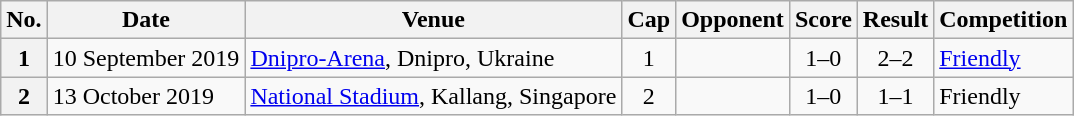<table class="wikitable sortable plainrowheaders">
<tr>
<th scope=col>No.</th>
<th scope=col>Date</th>
<th scope=col>Venue</th>
<th scope=col>Cap</th>
<th scope=col>Opponent</th>
<th scope=col>Score</th>
<th scope=col>Result</th>
<th scope=col>Competition</th>
</tr>
<tr>
<th scope=row style=text-align:center>1</th>
<td>10 September 2019</td>
<td><a href='#'>Dnipro-Arena</a>, Dnipro, Ukraine</td>
<td align=center>1</td>
<td></td>
<td align=center>1–0</td>
<td align=center>2–2</td>
<td><a href='#'>Friendly</a></td>
</tr>
<tr>
<th scope=row style=text-align:center>2</th>
<td>13 October 2019</td>
<td><a href='#'>National Stadium</a>, Kallang, Singapore</td>
<td align=center>2</td>
<td></td>
<td align=center>1–0</td>
<td align=center>1–1</td>
<td>Friendly</td>
</tr>
</table>
